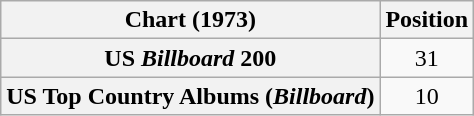<table class="wikitable sortable plainrowheaders" style="text-align:center">
<tr>
<th scope="col">Chart (1973)</th>
<th scope="col">Position</th>
</tr>
<tr>
<th scope="row">US <em>Billboard</em> 200</th>
<td>31</td>
</tr>
<tr>
<th scope="row">US Top Country Albums (<em>Billboard</em>)</th>
<td>10</td>
</tr>
</table>
